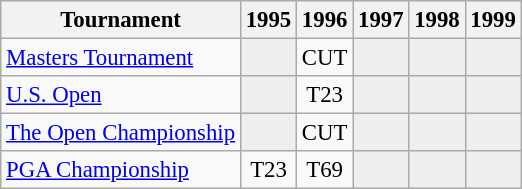<table class="wikitable" style="font-size:95%;text-align:center;">
<tr>
<th>Tournament</th>
<th>1995</th>
<th>1996</th>
<th>1997</th>
<th>1998</th>
<th>1999</th>
</tr>
<tr>
<td align=left><a href='#'>Masters Tournament</a></td>
<td style="background:#eeeeee;"></td>
<td>CUT</td>
<td style="background:#eeeeee;"></td>
<td style="background:#eeeeee;"></td>
<td style="background:#eeeeee;"></td>
</tr>
<tr>
<td align=left><a href='#'>U.S. Open</a></td>
<td style="background:#eeeeee;"></td>
<td>T23</td>
<td style="background:#eeeeee;"></td>
<td style="background:#eeeeee;"></td>
<td style="background:#eeeeee;"></td>
</tr>
<tr>
<td align=left><a href='#'>The Open Championship</a></td>
<td style="background:#eeeeee;"></td>
<td>CUT</td>
<td style="background:#eeeeee;"></td>
<td style="background:#eeeeee;"></td>
<td style="background:#eeeeee;"></td>
</tr>
<tr>
<td align=left><a href='#'>PGA Championship</a></td>
<td>T23</td>
<td>T69</td>
<td style="background:#eeeeee;"></td>
<td style="background:#eeeeee;"></td>
<td style="background:#eeeeee;"></td>
</tr>
</table>
